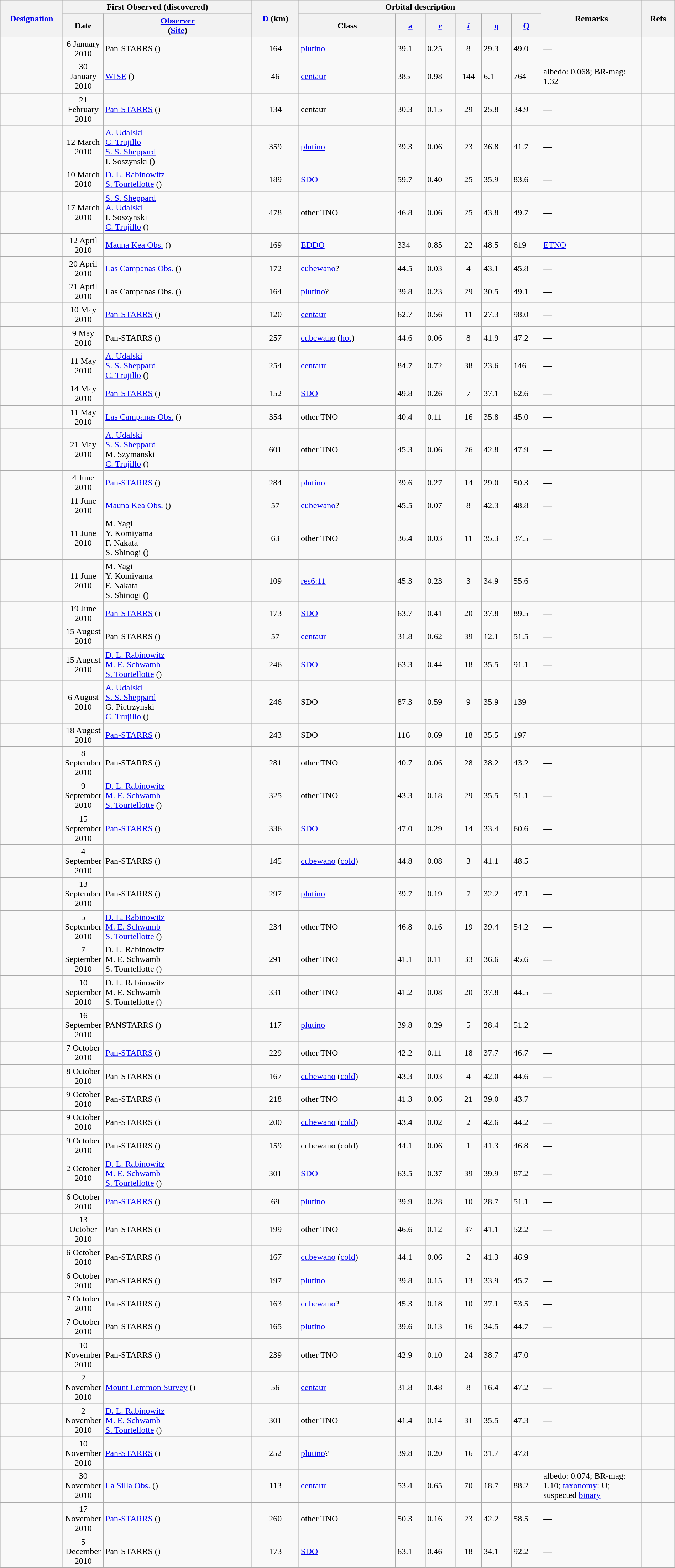<table class="wikitable sortable" style="width: 100%;">
<tr>
<th width= 110 rowspan=2><a href='#'>Designation</a></th>
<th colspan=2 width=115>First Observed (discovered)</th>
<th rowspan=2><a href='#'>D</a> (km)</th>
<th colspan=6>Orbital description</th>
<th rowspan=2 width=180>Remarks</th>
<th rowspan=2 width=55 class="unsortable">Refs</th>
</tr>
<tr>
<th width=55>Date</th>
<th><a href='#'>Observer</a><br>(<a href='#'>Site</a>)</th>
<th>Class</th>
<th><a href='#'>a</a><br></th>
<th><a href='#'>e</a></th>
<th><a href='#'><em>i</em></a><br></th>
<th><a href='#'>q</a><br></th>
<th><a href='#'>Q</a><br></th>
</tr>
<tr id="2010 AV153">
<td></td>
<td align=center>6 January 2010</td>
<td>Pan-STARRS ()</td>
<td align=center>164</td>
<td><a href='#'>plutino</a></td>
<td>39.1</td>
<td>0.25</td>
<td align=center>8</td>
<td>29.3</td>
<td>49.0</td>
<td>—</td>
<td></td>
</tr>
<tr id="2010 BK118">
<td><strong></strong></td>
<td align=center>30 January 2010</td>
<td><a href='#'>WISE</a> ()</td>
<td align=center>46</td>
<td><a href='#'>centaur</a></td>
<td>385</td>
<td>0.98</td>
<td align=center>144</td>
<td>6.1</td>
<td>764</td>
<td>albedo: 0.068; BR-mag: 1.32</td>
<td></td>
</tr>
<tr id="2010 DF106">
<td></td>
<td align=center>21 February 2010</td>
<td><a href='#'>Pan-STARRS</a> ()</td>
<td align=center>134</td>
<td>centaur</td>
<td>30.3</td>
<td>0.15</td>
<td align=center>29</td>
<td>25.8</td>
<td>34.9</td>
<td>—</td>
<td></td>
</tr>
<tr id="2010 EL139">
<td></td>
<td align=center>12 March 2010</td>
<td><a href='#'>A. Udalski</a><br><a href='#'>C. Trujillo</a><br><a href='#'>S. S. Sheppard</a><br>I. Soszynski ()</td>
<td align=center>359</td>
<td><a href='#'>plutino</a></td>
<td>39.3</td>
<td>0.06</td>
<td align=center>23</td>
<td>36.8</td>
<td>41.7</td>
<td>—</td>
<td></td>
</tr>
<tr id="2010 EQ65">
<td></td>
<td align=center>10 March 2010</td>
<td><a href='#'>D. L. Rabinowitz</a><br><a href='#'>S. Tourtellotte</a> ()</td>
<td align=center>189</td>
<td><a href='#'>SDO</a></td>
<td>59.7</td>
<td>0.40</td>
<td align=center>25</td>
<td>35.9</td>
<td>83.6</td>
<td>—</td>
<td></td>
</tr>
<tr id="2010 FX86">
<td><strong></strong></td>
<td align=center>17 March 2010</td>
<td><a href='#'>S. S. Sheppard</a><br><a href='#'>A. Udalski</a><br>I. Soszynski<br><a href='#'>C. Trujillo</a> ()</td>
<td align=center>478</td>
<td>other TNO</td>
<td>46.8</td>
<td>0.06</td>
<td align=center>25</td>
<td>43.8</td>
<td>49.7</td>
<td>—</td>
<td></td>
</tr>
<tr id="2010 GB174">
<td><strong></strong></td>
<td align=center>12 April 2010</td>
<td><a href='#'>Mauna Kea Obs.</a> ()</td>
<td align=center>169</td>
<td><a href='#'>EDDO</a></td>
<td>334</td>
<td>0.85</td>
<td align=center>22</td>
<td>48.5</td>
<td>619</td>
<td><a href='#'>ETNO</a></td>
<td></td>
</tr>
<tr id="2010 HD112">
<td></td>
<td align=center>20 April 2010</td>
<td><a href='#'>Las Campanas Obs.</a> ()</td>
<td align=center>172</td>
<td><a href='#'>cubewano</a>?</td>
<td>44.5</td>
<td>0.03</td>
<td align=center>4</td>
<td>43.1</td>
<td>45.8</td>
<td>—</td>
<td></td>
</tr>
<tr id="2010 HG109">
<td></td>
<td align=center>21 April 2010</td>
<td>Las Campanas Obs. ()</td>
<td align=center>164</td>
<td><a href='#'>plutino</a>?</td>
<td>39.8</td>
<td>0.23</td>
<td align=center>29</td>
<td>30.5</td>
<td>49.1</td>
<td>—</td>
<td></td>
</tr>
<tr id="2010 JE215">
<td></td>
<td align=center>10 May 2010</td>
<td><a href='#'>Pan-STARRS</a> ()</td>
<td align=center>120</td>
<td><a href='#'>centaur</a></td>
<td>62.7</td>
<td>0.56</td>
<td align=center>11</td>
<td>27.3</td>
<td>98.0</td>
<td>—</td>
<td></td>
</tr>
<tr id="2010 JF210">
<td></td>
<td align=center>9 May 2010</td>
<td>Pan-STARRS ()</td>
<td align=center>257</td>
<td><a href='#'>cubewano</a> (<a href='#'>hot</a>)</td>
<td>44.6</td>
<td>0.06</td>
<td align=center>8</td>
<td>41.9</td>
<td>47.2</td>
<td>—</td>
<td></td>
</tr>
<tr id="2010 JJ124">
<td></td>
<td align=center>11 May 2010</td>
<td><a href='#'>A. Udalski</a><br><a href='#'>S. S. Sheppard</a><br><a href='#'>C. Trujillo</a> ()</td>
<td align=center>254</td>
<td><a href='#'>centaur</a></td>
<td>84.7</td>
<td>0.72</td>
<td align=center>38</td>
<td>23.6</td>
<td>146</td>
<td>—</td>
<td></td>
</tr>
<tr id="2010 JJ210">
<td></td>
<td align=center>14 May 2010</td>
<td><a href='#'>Pan-STARRS</a> ()</td>
<td align=center>152</td>
<td><a href='#'>SDO</a></td>
<td>49.8</td>
<td>0.26</td>
<td align=center>7</td>
<td>37.1</td>
<td>62.6</td>
<td>—</td>
<td></td>
</tr>
<tr id="2010 JK124">
<td></td>
<td align=center>11 May 2010</td>
<td><a href='#'>Las Campanas Obs.</a> ()</td>
<td align=center>354</td>
<td>other TNO</td>
<td>40.4</td>
<td>0.11</td>
<td align=center>16</td>
<td>35.8</td>
<td>45.0</td>
<td>—</td>
<td></td>
</tr>
<tr id="2010 KZ39">
<td><strong></strong></td>
<td align=center>21 May 2010</td>
<td><a href='#'>A. Udalski</a><br><a href='#'>S. S. Sheppard</a><br>M. Szymanski<br><a href='#'>C. Trujillo</a> ()</td>
<td align=center>601</td>
<td>other TNO</td>
<td>45.3</td>
<td>0.06</td>
<td align=center>26</td>
<td>42.8</td>
<td>47.9</td>
<td>—</td>
<td></td>
</tr>
<tr id="2010 LB136">
<td></td>
<td align=center>4 June 2010</td>
<td><a href='#'>Pan-STARRS</a> ()</td>
<td align=center>284</td>
<td><a href='#'>plutino</a></td>
<td>39.6</td>
<td>0.27</td>
<td align=center>14</td>
<td>29.0</td>
<td>50.3</td>
<td>—</td>
<td></td>
</tr>
<tr id="2010 LK109">
<td></td>
<td align=center>11 June 2010</td>
<td><a href='#'>Mauna Kea Obs.</a> ()</td>
<td align=center>57</td>
<td><a href='#'>cubewano</a>?</td>
<td>45.5</td>
<td>0.07</td>
<td align=center>8</td>
<td>42.3</td>
<td>48.8</td>
<td>—</td>
<td></td>
</tr>
<tr id="2010 LP68">
<td></td>
<td align=center>11 June 2010</td>
<td>M. Yagi<br>Y. Komiyama<br>F. Nakata<br>S. Shinogi ()</td>
<td align=center>63</td>
<td>other TNO</td>
<td>36.4</td>
<td>0.03</td>
<td align=center>11</td>
<td>35.3</td>
<td>37.5</td>
<td>—</td>
<td></td>
</tr>
<tr id="2010 LQ68">
<td></td>
<td align=center>11 June 2010</td>
<td>M. Yagi<br>Y. Komiyama<br>F. Nakata<br>S. Shinogi ()</td>
<td align=center>109</td>
<td><a href='#'>res</a><a href='#'>6:11</a></td>
<td>45.3</td>
<td>0.23</td>
<td align=center>3</td>
<td>34.9</td>
<td>55.6</td>
<td>—</td>
<td></td>
</tr>
<tr id="2010 MR116">
<td></td>
<td align=center>19 June 2010</td>
<td><a href='#'>Pan-STARRS</a> ()</td>
<td align=center>173</td>
<td><a href='#'>SDO</a></td>
<td>63.7</td>
<td>0.41</td>
<td align=center>20</td>
<td>37.8</td>
<td>89.5</td>
<td>—</td>
<td></td>
</tr>
<tr id="2010 PO81">
<td></td>
<td align=center>15 August 2010</td>
<td>Pan-STARRS ()</td>
<td align=center>57</td>
<td><a href='#'>centaur</a></td>
<td>31.8</td>
<td>0.62</td>
<td align=center>39</td>
<td>12.1</td>
<td>51.5</td>
<td>—</td>
<td></td>
</tr>
<tr id="2010 PT66">
<td></td>
<td align=center>15 August 2010</td>
<td><a href='#'>D. L. Rabinowitz</a><br><a href='#'>M. E. Schwamb</a><br><a href='#'>S. Tourtellotte</a> ()</td>
<td align=center>246</td>
<td><a href='#'>SDO</a></td>
<td>63.3</td>
<td>0.44</td>
<td align=center>18</td>
<td>35.5</td>
<td>91.1</td>
<td>—</td>
<td></td>
</tr>
<tr id="2010 PU75">
<td></td>
<td align=center>6 August 2010</td>
<td><a href='#'>A. Udalski</a><br><a href='#'>S. S. Sheppard</a><br>G. Pietrzynski<br><a href='#'>C. Trujillo</a> ()</td>
<td align=center>246</td>
<td>SDO</td>
<td>87.3</td>
<td>0.59</td>
<td align=center>9</td>
<td>35.9</td>
<td>139</td>
<td>—</td>
<td></td>
</tr>
<tr id="2010 QQ7">
<td></td>
<td align=center>18 August 2010</td>
<td><a href='#'>Pan-STARRS</a> ()</td>
<td align=center>243</td>
<td>SDO</td>
<td>116</td>
<td>0.69</td>
<td align=center>18</td>
<td>35.5</td>
<td>197</td>
<td>—</td>
<td></td>
</tr>
<tr id="2010 RD188">
<td></td>
<td align=center>8 September 2010</td>
<td>Pan-STARRS ()</td>
<td align=center>281</td>
<td>other TNO</td>
<td>40.7</td>
<td>0.06</td>
<td align=center>28</td>
<td>38.2</td>
<td>43.2</td>
<td>—</td>
<td></td>
</tr>
<tr id="2010 RF64">
<td></td>
<td align=center>9 September 2010</td>
<td><a href='#'>D. L. Rabinowitz</a><br><a href='#'>M. E. Schwamb</a><br><a href='#'>S. Tourtellotte</a> ()</td>
<td align=center>325</td>
<td>other TNO</td>
<td>43.3</td>
<td>0.18</td>
<td align=center>29</td>
<td>35.5</td>
<td>51.1</td>
<td>—</td>
<td></td>
</tr>
<tr id="2010 RF188">
<td></td>
<td align=center>15 September 2010</td>
<td><a href='#'>Pan-STARRS</a> ()</td>
<td align=center>336</td>
<td><a href='#'>SDO</a></td>
<td>47.0</td>
<td>0.29</td>
<td align=center>14</td>
<td>33.4</td>
<td>60.6</td>
<td>—</td>
<td></td>
</tr>
<tr id="2010 RJ190">
<td></td>
<td align=center>4 September 2010</td>
<td>Pan-STARRS ()</td>
<td align=center>145</td>
<td><a href='#'>cubewano</a> (<a href='#'>cold</a>)</td>
<td>44.8</td>
<td>0.08</td>
<td align=center>3</td>
<td>41.1</td>
<td>48.5</td>
<td>—</td>
<td></td>
</tr>
<tr id="2010 RK190">
<td></td>
<td align=center>13 September 2010</td>
<td>Pan-STARRS ()</td>
<td align=center>297</td>
<td><a href='#'>plutino</a></td>
<td>39.7</td>
<td>0.19</td>
<td align=center>7</td>
<td>32.2</td>
<td>47.1</td>
<td>—</td>
<td></td>
</tr>
<tr id="2010 RM45">
<td></td>
<td align=center>5 September 2010</td>
<td><a href='#'>D. L. Rabinowitz</a><br><a href='#'>M. E. Schwamb</a><br><a href='#'>S. Tourtellotte</a> ()</td>
<td align=center>234</td>
<td>other TNO</td>
<td>46.8</td>
<td>0.16</td>
<td align=center>19</td>
<td>39.4</td>
<td>54.2</td>
<td>—</td>
<td></td>
</tr>
<tr id="2010 RN45">
<td></td>
<td align=center>7 September 2010</td>
<td>D. L. Rabinowitz<br>M. E. Schwamb<br>S. Tourtellotte ()</td>
<td align=center>291</td>
<td>other TNO</td>
<td>41.1</td>
<td>0.11</td>
<td align=center>33</td>
<td>36.6</td>
<td>45.6</td>
<td>—</td>
<td></td>
</tr>
<tr id="2010 RN64">
<td></td>
<td align=center>10 September 2010</td>
<td>D. L. Rabinowitz<br>M. E. Schwamb<br>S. Tourtellotte ()</td>
<td align=center>331</td>
<td>other TNO</td>
<td>41.2</td>
<td>0.08</td>
<td align=center>20</td>
<td>37.8</td>
<td>44.5</td>
<td>—</td>
<td></td>
</tr>
<tr id="2010 SB41">
<td></td>
<td align=center>16 September 2010</td>
<td>PANSTARRS ()</td>
<td align=center>117</td>
<td><a href='#'>plutino</a></td>
<td>39.8</td>
<td>0.29</td>
<td align=center>5</td>
<td>28.4</td>
<td>51.2</td>
<td>—</td>
<td></td>
</tr>
<tr id="2010 TA192">
<td></td>
<td align=center>7 October 2010</td>
<td><a href='#'>Pan-STARRS</a> ()</td>
<td align=center>229</td>
<td>other TNO</td>
<td>42.2</td>
<td>0.11</td>
<td align=center>18</td>
<td>37.7</td>
<td>46.7</td>
<td>—</td>
<td></td>
</tr>
<tr id="2010 TD192">
<td></td>
<td align=center>8 October 2010</td>
<td>Pan-STARRS ()</td>
<td align=center>167</td>
<td><a href='#'>cubewano</a> (<a href='#'>cold</a>)</td>
<td>43.3</td>
<td>0.03</td>
<td align=center>4</td>
<td>42.0</td>
<td>44.6</td>
<td>—</td>
<td></td>
</tr>
<tr id="2010 TE192">
<td></td>
<td align=center>9 October 2010</td>
<td>Pan-STARRS ()</td>
<td align=center>218</td>
<td>other TNO</td>
<td>41.3</td>
<td>0.06</td>
<td align=center>21</td>
<td>39.0</td>
<td>43.7</td>
<td>—</td>
<td></td>
</tr>
<tr id="2010 TF192">
<td></td>
<td align=center>9 October 2010</td>
<td>Pan-STARRS ()</td>
<td align=center>200</td>
<td><a href='#'>cubewano</a> (<a href='#'>cold</a>)</td>
<td>43.4</td>
<td>0.02</td>
<td align=center>2</td>
<td>42.6</td>
<td>44.2</td>
<td>—</td>
<td></td>
</tr>
<tr id="2010 TG192">
<td></td>
<td align=center>9 October 2010</td>
<td>Pan-STARRS ()</td>
<td align=center>159</td>
<td>cubewano (cold)</td>
<td>44.1</td>
<td>0.06</td>
<td align=center>1</td>
<td>41.3</td>
<td>46.8</td>
<td>—</td>
<td></td>
</tr>
<tr id="2010 TJ">
<td><strong></strong></td>
<td align=center>2 October 2010</td>
<td><a href='#'>D. L. Rabinowitz</a><br><a href='#'>M. E. Schwamb</a><br><a href='#'>S. Tourtellotte</a> ()</td>
<td align=center>301</td>
<td><a href='#'>SDO</a></td>
<td>63.5</td>
<td>0.37</td>
<td align=center>39</td>
<td>39.9</td>
<td>87.2</td>
<td>—</td>
<td></td>
</tr>
<tr id="2010 TJ182">
<td></td>
<td align=center>6 October 2010</td>
<td><a href='#'>Pan-STARRS</a> ()</td>
<td align=center>69</td>
<td><a href='#'>plutino</a></td>
<td>39.9</td>
<td>0.28</td>
<td align=center>10</td>
<td>28.7</td>
<td>51.1</td>
<td>—</td>
<td></td>
</tr>
<tr id="2010 TK192">
<td></td>
<td align=center>13 October 2010</td>
<td>Pan-STARRS ()</td>
<td align=center>199</td>
<td>other TNO</td>
<td>46.6</td>
<td>0.12</td>
<td align=center>37</td>
<td>41.1</td>
<td>52.2</td>
<td>—</td>
<td></td>
</tr>
<tr id="2010 TL182">
<td></td>
<td align=center>6 October 2010</td>
<td>Pan-STARRS ()</td>
<td align=center>167</td>
<td><a href='#'>cubewano</a> (<a href='#'>cold</a>)</td>
<td>44.1</td>
<td>0.06</td>
<td align=center>2</td>
<td>41.3</td>
<td>46.9</td>
<td>—</td>
<td></td>
</tr>
<tr id="2010 TN182">
<td></td>
<td align=center>6 October 2010</td>
<td>Pan-STARRS ()</td>
<td align=center>197</td>
<td><a href='#'>plutino</a></td>
<td>39.8</td>
<td>0.15</td>
<td align=center>13</td>
<td>33.9</td>
<td>45.7</td>
<td>—</td>
<td></td>
</tr>
<tr id="2010 TP182">
<td></td>
<td align=center>7 October 2010</td>
<td>Pan-STARRS ()</td>
<td align=center>163</td>
<td><a href='#'>cubewano</a>?</td>
<td>45.3</td>
<td>0.18</td>
<td align=center>10</td>
<td>37.1</td>
<td>53.5</td>
<td>—</td>
<td></td>
</tr>
<tr id="2010 TS195">
<td></td>
<td align=center>7 October 2010</td>
<td>Pan-STARRS ()</td>
<td align=center>165</td>
<td><a href='#'>plutino</a></td>
<td>39.6</td>
<td>0.13</td>
<td align=center>16</td>
<td>34.5</td>
<td>44.7</td>
<td>—</td>
<td></td>
</tr>
<tr id="2010 VD253">
<td></td>
<td align=center>10 November 2010</td>
<td>Pan-STARRS ()</td>
<td align=center>239</td>
<td>other TNO</td>
<td>42.9</td>
<td>0.10</td>
<td align=center>24</td>
<td>38.7</td>
<td>47.0</td>
<td>—</td>
<td></td>
</tr>
<tr id="2010 VE253">
<td></td>
<td align=center>2 November 2010</td>
<td><a href='#'>Mount Lemmon Survey</a> ()</td>
<td align=center>56</td>
<td><a href='#'>centaur</a></td>
<td>31.8</td>
<td>0.48</td>
<td align=center>8</td>
<td>16.4</td>
<td>47.2</td>
<td>—</td>
<td></td>
</tr>
<tr id="2010 VR11">
<td><strong></strong></td>
<td align=center>2 November 2010</td>
<td><a href='#'>D. L. Rabinowitz</a><br><a href='#'>M. E. Schwamb</a><br><a href='#'>S. Tourtellotte</a> ()</td>
<td align=center>301</td>
<td>other TNO</td>
<td>41.4</td>
<td>0.14</td>
<td align=center>31</td>
<td>35.5</td>
<td>47.3</td>
<td>—</td>
<td></td>
</tr>
<tr id="2010 VX224">
<td></td>
<td align=center>10 November 2010</td>
<td><a href='#'>Pan-STARRS</a> ()</td>
<td align=center>252</td>
<td><a href='#'>plutino</a>?</td>
<td>39.8</td>
<td>0.20</td>
<td align=center>16</td>
<td>31.7</td>
<td>47.8</td>
<td>—</td>
<td></td>
</tr>
<tr id="2010 WG9">
<td><strong></strong></td>
<td align=center>30 November 2010</td>
<td><a href='#'>La Silla Obs.</a> ()</td>
<td align=center>113</td>
<td><a href='#'>centaur</a></td>
<td>53.4</td>
<td>0.65</td>
<td align=center>70</td>
<td>18.7</td>
<td>88.2</td>
<td>albedo: 0.074; BR-mag: 1.10; <a href='#'>taxonomy</a>: U; suspected <a href='#'>binary</a></td>
<td></td>
</tr>
<tr id="2010 WM75">
<td></td>
<td align=center>17 November 2010</td>
<td><a href='#'>Pan-STARRS</a> ()</td>
<td align=center>260</td>
<td>other TNO</td>
<td>50.3</td>
<td>0.16</td>
<td align=center>23</td>
<td>42.2</td>
<td>58.5</td>
<td>—</td>
<td></td>
</tr>
<tr id="2010 XE91">
<td></td>
<td align=center>5 December 2010</td>
<td>Pan-STARRS ()</td>
<td align=center>173</td>
<td><a href='#'>SDO</a></td>
<td>63.1</td>
<td>0.46</td>
<td align=center>18</td>
<td>34.1</td>
<td>92.2</td>
<td>—</td>
<td></td>
</tr>
</table>
